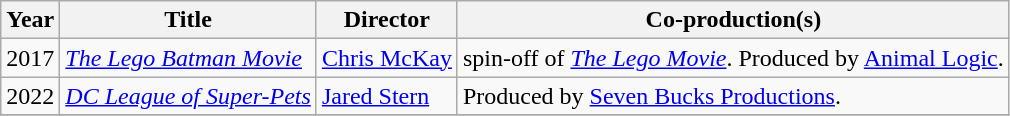<table class="wikitable sortable ">
<tr>
<th>Year</th>
<th>Title</th>
<th>Director</th>
<th>Co-production(s)</th>
</tr>
<tr>
<td>2017</td>
<td><em><a href='#'>The Lego Batman Movie</a></em></td>
<td><a href='#'>Chris McKay</a></td>
<td>spin-off of <em><a href='#'>The Lego Movie</a></em>. Produced by <a href='#'>Animal Logic</a>.</td>
</tr>
<tr>
<td>2022</td>
<td><em><a href='#'>DC League of Super-Pets</a></em></td>
<td><a href='#'>Jared Stern</a></td>
<td>Produced by <a href='#'>Seven Bucks Productions</a>.</td>
</tr>
<tr>
</tr>
</table>
